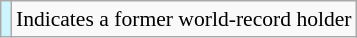<table class="wikitable" style="font-size:90%;">
<tr>
<td style="background-color:#CCF6FF"></td>
<td>Indicates a former world-record holder</td>
</tr>
</table>
